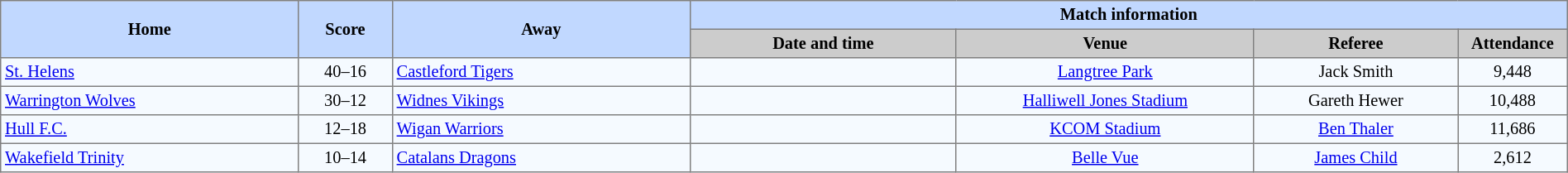<table border=1 style="border-collapse:collapse; font-size:85%; text-align:center;" cellpadding=3 cellspacing=0 width=100%>
<tr bgcolor=#C1D8FF>
<th rowspan=2 width=19%>Home</th>
<th rowspan=2 width=6%>Score</th>
<th rowspan=2 width=19%>Away</th>
<th colspan=6>Match information</th>
</tr>
<tr bgcolor=#CCCCCC>
<th width=17%>Date and time</th>
<th width=19%>Venue</th>
<th width=13%>Referee</th>
<th width=7%>Attendance</th>
</tr>
<tr bgcolor=#F5FAFF>
<td align=left> <a href='#'>St. Helens</a></td>
<td>40–16</td>
<td align=left><a href='#'>Castleford Tigers</a></td>
<td></td>
<td><a href='#'>Langtree Park</a></td>
<td>Jack Smith</td>
<td>9,448</td>
</tr>
<tr bgcolor=#F5FAFF>
<td align=left><a href='#'>Warrington Wolves</a></td>
<td>30–12</td>
<td align=left> <a href='#'>Widnes Vikings</a></td>
<td></td>
<td><a href='#'>Halliwell Jones Stadium</a></td>
<td>Gareth Hewer</td>
<td>10,488</td>
</tr>
<tr bgcolor=#F5FAFF>
<td align=left> <a href='#'>Hull F.C.</a></td>
<td>12–18</td>
<td align=left> <a href='#'>Wigan Warriors</a></td>
<td></td>
<td><a href='#'>KCOM Stadium</a></td>
<td><a href='#'>Ben Thaler</a></td>
<td>11,686</td>
</tr>
<tr bgcolor=#F5FAFF>
<td align=left><a href='#'>Wakefield Trinity</a></td>
<td>10–14</td>
<td align=left><a href='#'>Catalans Dragons</a></td>
<td></td>
<td><a href='#'>Belle Vue</a></td>
<td><a href='#'>James Child</a></td>
<td>2,612</td>
</tr>
</table>
